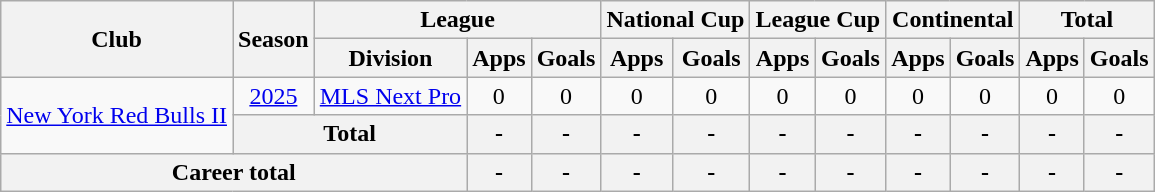<table class="wikitable" style="text-align:center">
<tr>
<th rowspan="2">Club</th>
<th rowspan="2">Season</th>
<th colspan="3">League</th>
<th colspan="2">National Cup </th>
<th colspan="2">League Cup</th>
<th colspan="2">Continental</th>
<th colspan="2">Total</th>
</tr>
<tr>
<th>Division</th>
<th>Apps</th>
<th>Goals</th>
<th>Apps</th>
<th>Goals</th>
<th>Apps</th>
<th>Goals</th>
<th>Apps</th>
<th>Goals</th>
<th>Apps</th>
<th>Goals</th>
</tr>
<tr>
<td rowspan="2"><a href='#'>New York Red Bulls II</a></td>
<td><a href='#'>2025</a></td>
<td rowspan="1"><a href='#'>MLS Next Pro</a></td>
<td>0</td>
<td>0</td>
<td>0</td>
<td>0</td>
<td>0</td>
<td>0</td>
<td>0</td>
<td>0</td>
<td>0</td>
<td>0</td>
</tr>
<tr>
<th colspan="2">Total</th>
<th>-</th>
<th>-</th>
<th>-</th>
<th>-</th>
<th>-</th>
<th>-</th>
<th>-</th>
<th>-</th>
<th>-</th>
<th>-</th>
</tr>
<tr>
<th colspan="3">Career total</th>
<th>-</th>
<th>-</th>
<th>-</th>
<th>-</th>
<th>-</th>
<th>-</th>
<th>-</th>
<th>-</th>
<th>-</th>
<th>-</th>
</tr>
</table>
